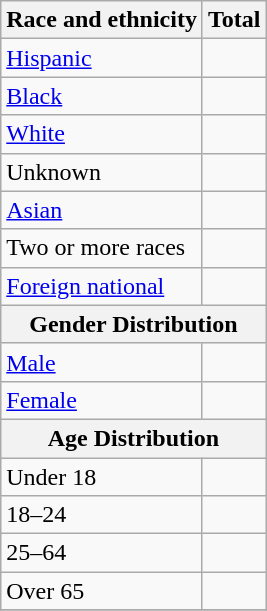<table class="wikitable floatright sortable collapsible"; text-align:right; font-size:80%;">
<tr>
<th>Race and ethnicity</th>
<th colspan="2" data-sort-type=number>Total</th>
</tr>
<tr>
<td><a href='#'>Hispanic</a></td>
<td align=right></td>
</tr>
<tr>
<td><a href='#'>Black</a></td>
<td align=right></td>
</tr>
<tr>
<td><a href='#'>White</a></td>
<td align=right></td>
</tr>
<tr>
<td>Unknown</td>
<td align=right></td>
</tr>
<tr>
<td><a href='#'>Asian</a></td>
<td align=right></td>
</tr>
<tr>
<td>Two or more races</td>
<td align=right></td>
</tr>
<tr>
<td><a href='#'>Foreign national</a></td>
<td align=right></td>
</tr>
<tr>
<th colspan="4" data-sort-type=number>Gender Distribution</th>
</tr>
<tr>
<td><a href='#'>Male</a></td>
<td align=right></td>
</tr>
<tr>
<td><a href='#'>Female</a></td>
<td align=right></td>
</tr>
<tr>
<th colspan="4" data-sort-type=number>Age Distribution</th>
</tr>
<tr>
<td>Under 18</td>
<td align=right></td>
</tr>
<tr>
<td>18–24</td>
<td align=right></td>
</tr>
<tr>
<td>25–64</td>
<td align=right></td>
</tr>
<tr>
<td>Over 65</td>
<td align=right></td>
</tr>
<tr>
</tr>
</table>
